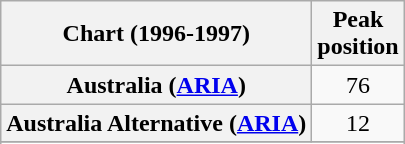<table class="wikitable sortable plainrowheaders">
<tr>
<th>Chart (1996-1997)</th>
<th>Peak<br>position</th>
</tr>
<tr>
<th scope="row">Australia (<a href='#'>ARIA</a>)</th>
<td style="text-align:center;">76</td>
</tr>
<tr>
<th scope="row">Australia Alternative (<a href='#'>ARIA</a>)</th>
<td style="text-align:center;">12</td>
</tr>
<tr>
</tr>
<tr>
</tr>
<tr>
</tr>
<tr>
</tr>
<tr>
</tr>
<tr>
</tr>
</table>
